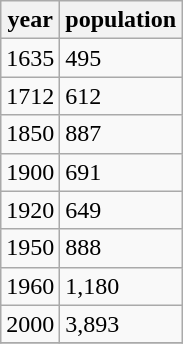<table class="wikitable">
<tr>
<th>year</th>
<th>population</th>
</tr>
<tr>
<td>1635</td>
<td>495</td>
</tr>
<tr>
<td>1712</td>
<td>612</td>
</tr>
<tr d>
<td>1850</td>
<td>887</td>
</tr>
<tr>
<td>1900</td>
<td>691</td>
</tr>
<tr>
<td>1920</td>
<td>649</td>
</tr>
<tr>
<td>1950</td>
<td>888</td>
</tr>
<tr>
<td>1960</td>
<td>1,180</td>
</tr>
<tr>
<td>2000</td>
<td>3,893</td>
</tr>
<tr>
</tr>
</table>
